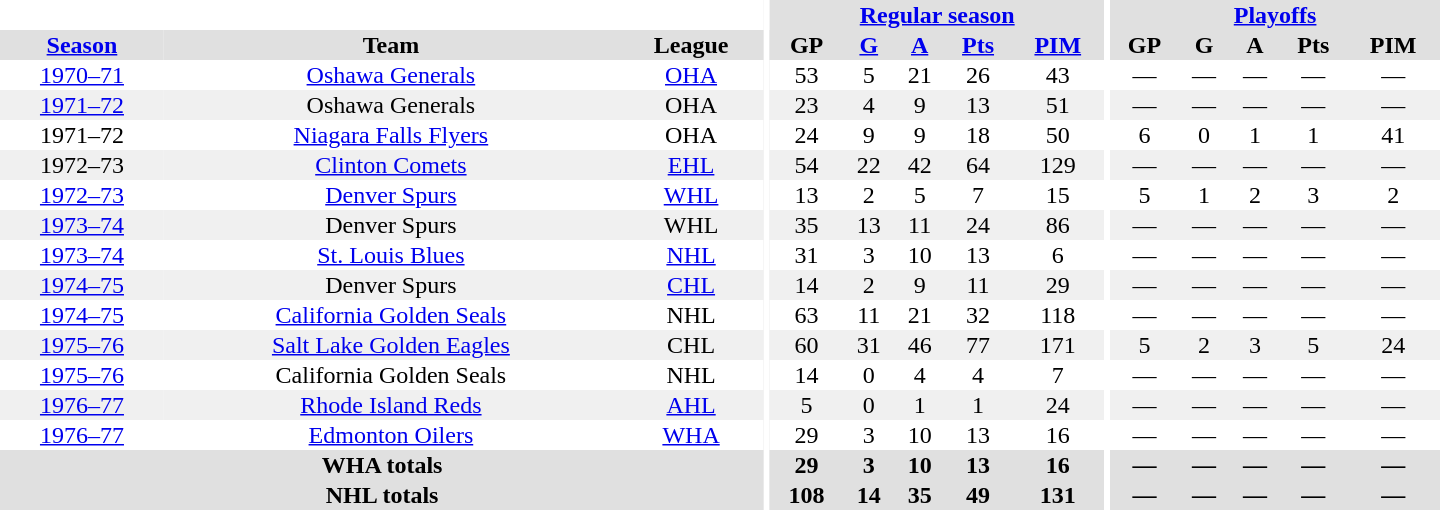<table border="0" cellpadding="1" cellspacing="0" style="text-align:center; width:60em">
<tr bgcolor="#e0e0e0">
<th colspan="3" bgcolor="#ffffff"></th>
<th rowspan="100" bgcolor="#ffffff"></th>
<th colspan="5"><a href='#'>Regular season</a></th>
<th rowspan="100" bgcolor="#ffffff"></th>
<th colspan="5"><a href='#'>Playoffs</a></th>
</tr>
<tr bgcolor="#e0e0e0">
<th><a href='#'>Season</a></th>
<th>Team</th>
<th>League</th>
<th>GP</th>
<th><a href='#'>G</a></th>
<th><a href='#'>A</a></th>
<th><a href='#'>Pts</a></th>
<th><a href='#'>PIM</a></th>
<th>GP</th>
<th>G</th>
<th>A</th>
<th>Pts</th>
<th>PIM</th>
</tr>
<tr>
<td><a href='#'>1970–71</a></td>
<td><a href='#'>Oshawa Generals</a></td>
<td><a href='#'>OHA</a></td>
<td>53</td>
<td>5</td>
<td>21</td>
<td>26</td>
<td>43</td>
<td>—</td>
<td>—</td>
<td>—</td>
<td>—</td>
<td>—</td>
</tr>
<tr bgcolor="#f0f0f0">
<td><a href='#'>1971–72</a></td>
<td>Oshawa Generals</td>
<td>OHA</td>
<td>23</td>
<td>4</td>
<td>9</td>
<td>13</td>
<td>51</td>
<td>—</td>
<td>—</td>
<td>—</td>
<td>—</td>
<td>—</td>
</tr>
<tr>
<td>1971–72</td>
<td><a href='#'>Niagara Falls Flyers</a></td>
<td>OHA</td>
<td>24</td>
<td>9</td>
<td>9</td>
<td>18</td>
<td>50</td>
<td>6</td>
<td>0</td>
<td>1</td>
<td>1</td>
<td>41</td>
</tr>
<tr bgcolor="#f0f0f0">
<td>1972–73</td>
<td><a href='#'>Clinton Comets</a></td>
<td><a href='#'>EHL</a></td>
<td>54</td>
<td>22</td>
<td>42</td>
<td>64</td>
<td>129</td>
<td>—</td>
<td>—</td>
<td>—</td>
<td>—</td>
<td>—</td>
</tr>
<tr>
<td><a href='#'>1972–73</a></td>
<td><a href='#'>Denver Spurs</a></td>
<td><a href='#'>WHL</a></td>
<td>13</td>
<td>2</td>
<td>5</td>
<td>7</td>
<td>15</td>
<td>5</td>
<td>1</td>
<td>2</td>
<td>3</td>
<td>2</td>
</tr>
<tr bgcolor="#f0f0f0">
<td><a href='#'>1973–74</a></td>
<td>Denver Spurs</td>
<td>WHL</td>
<td>35</td>
<td>13</td>
<td>11</td>
<td>24</td>
<td>86</td>
<td>—</td>
<td>—</td>
<td>—</td>
<td>—</td>
<td>—</td>
</tr>
<tr>
<td><a href='#'>1973–74</a></td>
<td><a href='#'>St. Louis Blues</a></td>
<td><a href='#'>NHL</a></td>
<td>31</td>
<td>3</td>
<td>10</td>
<td>13</td>
<td>6</td>
<td>—</td>
<td>—</td>
<td>—</td>
<td>—</td>
<td>—</td>
</tr>
<tr bgcolor="#f0f0f0">
<td><a href='#'>1974–75</a></td>
<td>Denver Spurs</td>
<td><a href='#'>CHL</a></td>
<td>14</td>
<td>2</td>
<td>9</td>
<td>11</td>
<td>29</td>
<td>—</td>
<td>—</td>
<td>—</td>
<td>—</td>
<td>—</td>
</tr>
<tr>
<td><a href='#'>1974–75</a></td>
<td><a href='#'>California Golden Seals</a></td>
<td>NHL</td>
<td>63</td>
<td>11</td>
<td>21</td>
<td>32</td>
<td>118</td>
<td>—</td>
<td>—</td>
<td>—</td>
<td>—</td>
<td>—</td>
</tr>
<tr bgcolor="#f0f0f0">
<td><a href='#'>1975–76</a></td>
<td><a href='#'>Salt Lake Golden Eagles</a></td>
<td>CHL</td>
<td>60</td>
<td>31</td>
<td>46</td>
<td>77</td>
<td>171</td>
<td>5</td>
<td>2</td>
<td>3</td>
<td>5</td>
<td>24</td>
</tr>
<tr>
<td><a href='#'>1975–76</a></td>
<td>California Golden Seals</td>
<td>NHL</td>
<td>14</td>
<td>0</td>
<td>4</td>
<td>4</td>
<td>7</td>
<td>—</td>
<td>—</td>
<td>—</td>
<td>—</td>
<td>—</td>
</tr>
<tr bgcolor="#f0f0f0">
<td><a href='#'>1976–77</a></td>
<td><a href='#'>Rhode Island Reds</a></td>
<td><a href='#'>AHL</a></td>
<td>5</td>
<td>0</td>
<td>1</td>
<td>1</td>
<td>24</td>
<td>—</td>
<td>—</td>
<td>—</td>
<td>—</td>
<td>—</td>
</tr>
<tr>
<td><a href='#'>1976–77</a></td>
<td><a href='#'>Edmonton Oilers</a></td>
<td><a href='#'>WHA</a></td>
<td>29</td>
<td>3</td>
<td>10</td>
<td>13</td>
<td>16</td>
<td>—</td>
<td>—</td>
<td>—</td>
<td>—</td>
<td>—</td>
</tr>
<tr bgcolor="#e0e0e0">
<th colspan="3">WHA totals</th>
<th>29</th>
<th>3</th>
<th>10</th>
<th>13</th>
<th>16</th>
<th>—</th>
<th>—</th>
<th>—</th>
<th>—</th>
<th>—</th>
</tr>
<tr bgcolor="#e0e0e0">
<th colspan="3">NHL totals</th>
<th>108</th>
<th>14</th>
<th>35</th>
<th>49</th>
<th>131</th>
<th>—</th>
<th>—</th>
<th>—</th>
<th>—</th>
<th>—</th>
</tr>
</table>
